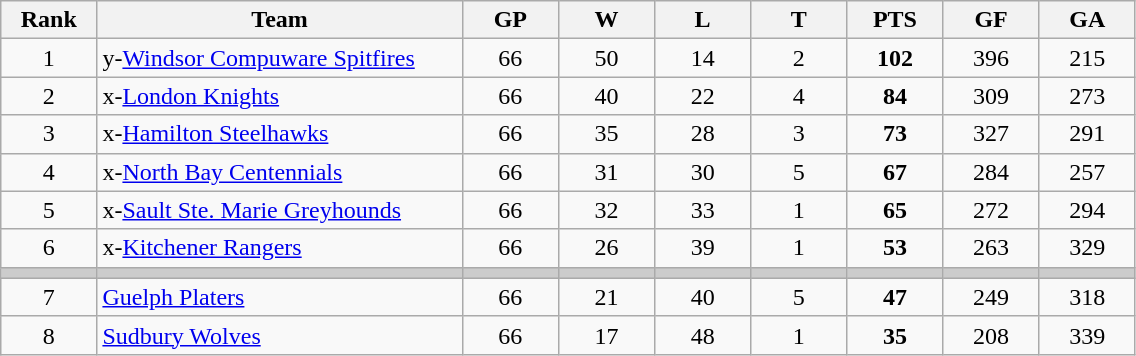<table class="wikitable sortable" style="text-align:center">
<tr>
<th width="7.5%">Rank</th>
<th width="28.5%">Team</th>
<th width="7.5%">GP</th>
<th width="7.5%">W</th>
<th width="7.5%">L</th>
<th width="7.5%">T</th>
<th width="7.5%">PTS</th>
<th width="7.5%">GF</th>
<th width="7.5%">GA</th>
</tr>
<tr>
<td>1</td>
<td align=left>y-<a href='#'>Windsor Compuware Spitfires</a></td>
<td>66</td>
<td>50</td>
<td>14</td>
<td>2</td>
<td><strong>102</strong></td>
<td>396</td>
<td>215</td>
</tr>
<tr>
<td>2</td>
<td align=left>x-<a href='#'>London Knights</a></td>
<td>66</td>
<td>40</td>
<td>22</td>
<td>4</td>
<td><strong>84</strong></td>
<td>309</td>
<td>273</td>
</tr>
<tr>
<td>3</td>
<td align=left>x-<a href='#'>Hamilton Steelhawks</a></td>
<td>66</td>
<td>35</td>
<td>28</td>
<td>3</td>
<td><strong>73</strong></td>
<td>327</td>
<td>291</td>
</tr>
<tr>
<td>4</td>
<td align=left>x-<a href='#'>North Bay Centennials</a></td>
<td>66</td>
<td>31</td>
<td>30</td>
<td>5</td>
<td><strong>67</strong></td>
<td>284</td>
<td>257</td>
</tr>
<tr>
<td>5</td>
<td align=left>x-<a href='#'>Sault Ste. Marie Greyhounds</a></td>
<td>66</td>
<td>32</td>
<td>33</td>
<td>1</td>
<td><strong>65</strong></td>
<td>272</td>
<td>294</td>
</tr>
<tr>
<td>6</td>
<td align=left>x-<a href='#'>Kitchener Rangers</a></td>
<td>66</td>
<td>26</td>
<td>39</td>
<td>1</td>
<td><strong>53</strong></td>
<td>263</td>
<td>329</td>
</tr>
<tr style="background-color:#cccccc;">
<td></td>
<td></td>
<td></td>
<td></td>
<td></td>
<td></td>
<td></td>
<td></td>
<td></td>
</tr>
<tr>
<td>7</td>
<td align=left><a href='#'>Guelph Platers</a></td>
<td>66</td>
<td>21</td>
<td>40</td>
<td>5</td>
<td><strong>47</strong></td>
<td>249</td>
<td>318</td>
</tr>
<tr>
<td>8</td>
<td align=left><a href='#'>Sudbury Wolves</a></td>
<td>66</td>
<td>17</td>
<td>48</td>
<td>1</td>
<td><strong>35</strong></td>
<td>208</td>
<td>339</td>
</tr>
</table>
